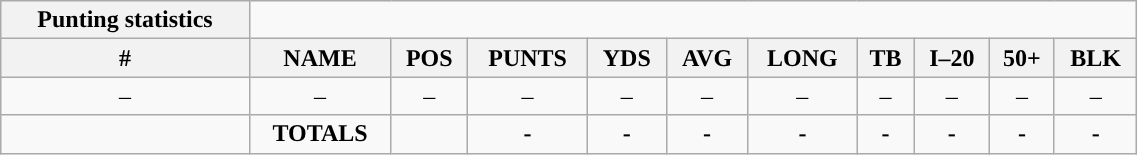<table style="width:60%; text-align:center;" class="wikitable collapsible collapsed">
<tr>
<th style="text-align:center; ">Punting statistics</th>
</tr>
<tr>
<th>#</th>
<th>NAME</th>
<th>POS</th>
<th>PUNTS</th>
<th>YDS</th>
<th>AVG</th>
<th>LONG</th>
<th>TB</th>
<th>I–20</th>
<th>50+</th>
<th>BLK</th>
</tr>
<tr>
<td>–</td>
<td>–</td>
<td>–</td>
<td>–</td>
<td>–</td>
<td>–</td>
<td>–</td>
<td>–</td>
<td>–</td>
<td>–</td>
<td>–</td>
</tr>
<tr>
<td></td>
<td><strong>TOTALS</strong></td>
<td></td>
<td><strong>-</strong></td>
<td><strong>-</strong></td>
<td><strong>-</strong></td>
<td><strong>-</strong></td>
<td><strong>-</strong></td>
<td><strong>-</strong></td>
<td><strong>-</strong></td>
<td><strong>-</strong></td>
</tr>
</table>
